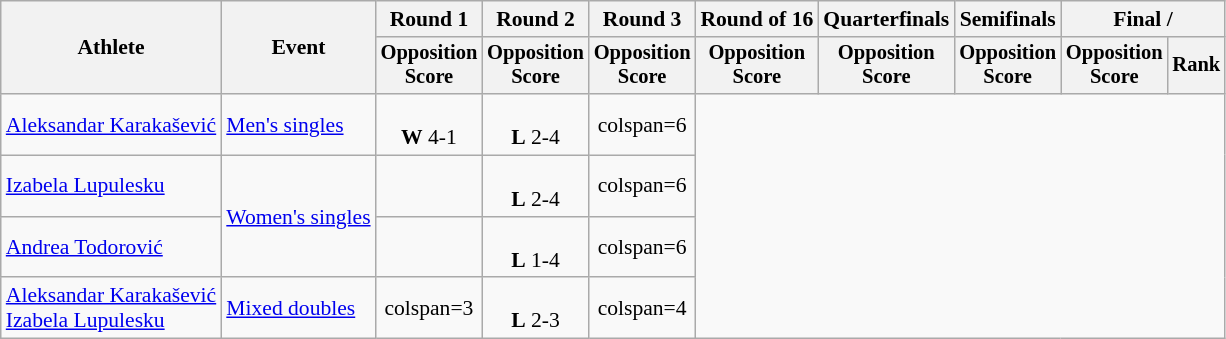<table class=wikitable style="font-size:90%">
<tr>
<th rowspan="2">Athlete</th>
<th rowspan="2">Event</th>
<th>Round 1</th>
<th>Round 2</th>
<th>Round 3</th>
<th>Round of 16</th>
<th>Quarterfinals</th>
<th>Semifinals</th>
<th colspan=2>Final / </th>
</tr>
<tr style="font-size:95%">
<th>Opposition<br>Score</th>
<th>Opposition<br>Score</th>
<th>Opposition<br>Score</th>
<th>Opposition<br>Score</th>
<th>Opposition<br>Score</th>
<th>Opposition<br>Score</th>
<th>Opposition<br>Score</th>
<th>Rank</th>
</tr>
<tr align=center>
<td align=left><a href='#'>Aleksandar Karakašević</a></td>
<td align=left><a href='#'>Men's singles</a></td>
<td><br> <strong>W</strong> 4-1</td>
<td><br><strong>L</strong> 2-4</td>
<td>colspan=6 </td>
</tr>
<tr align=center>
<td align=left><a href='#'>Izabela Lupulesku</a></td>
<td align=left rowspan=2><a href='#'>Women's singles</a></td>
<td></td>
<td><br><strong>L</strong> 2-4</td>
<td>colspan=6 </td>
</tr>
<tr align=center>
<td align=left><a href='#'>Andrea Todorović</a></td>
<td></td>
<td><br><strong>L</strong> 1-4</td>
<td>colspan=6</td>
</tr>
<tr align=center>
<td align=left><a href='#'>Aleksandar Karakašević</a><br><a href='#'>Izabela Lupulesku</a></td>
<td align=left><a href='#'>Mixed doubles</a></td>
<td>colspan=3 </td>
<td><br><strong>L</strong> 2-3</td>
<td>colspan=4 </td>
</tr>
</table>
